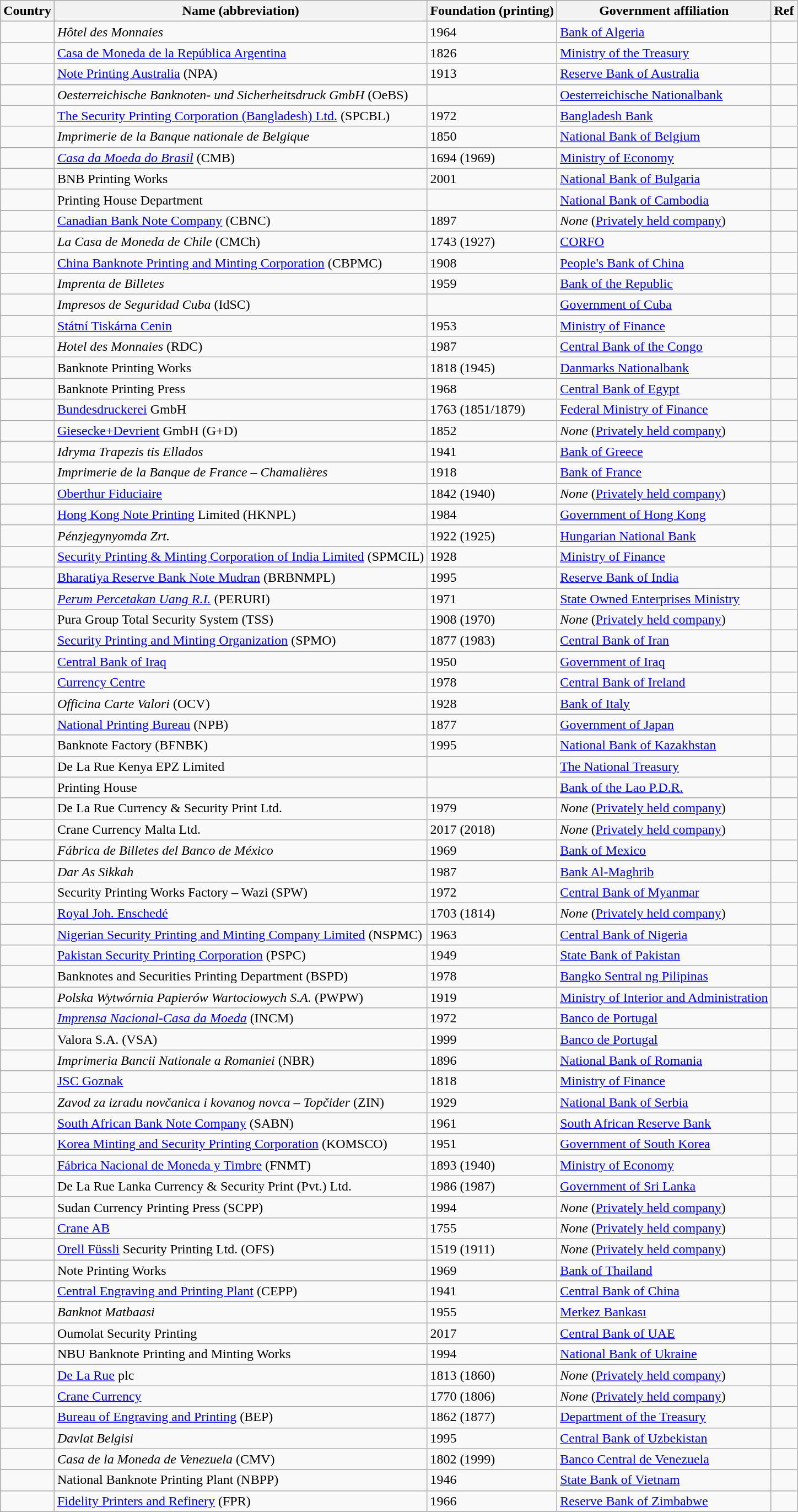<table class="wikitable sortable">
<tr>
<th>Country</th>
<th>Name (abbreviation)</th>
<th>Foundation (printing)</th>
<th>Government affiliation</th>
<th>Ref</th>
</tr>
<tr>
<td></td>
<td><em>Hôtel des Monnaies</em></td>
<td>1964</td>
<td><a href='#'>Bank of Algeria</a></td>
<td></td>
</tr>
<tr>
<td></td>
<td><a href='#'>Casa de Moneda de la República Argentina</a></td>
<td>1826</td>
<td><a href='#'>Ministry of the Treasury</a></td>
<td></td>
</tr>
<tr>
<td></td>
<td><a href='#'>Note Printing Australia</a> (NPA)</td>
<td>1913</td>
<td><a href='#'>Reserve Bank of Australia</a></td>
<td></td>
</tr>
<tr>
<td></td>
<td><em>Oesterreichische Banknoten- und Sicherheitsdruck GmbH</em> (OeBS)</td>
<td></td>
<td><a href='#'>Oesterreichische Nationalbank</a></td>
<td></td>
</tr>
<tr>
<td></td>
<td><a href='#'>The Security Printing Corporation (Bangladesh) Ltd.</a> (SPCBL)</td>
<td>1972</td>
<td><a href='#'>Bangladesh Bank</a></td>
<td></td>
</tr>
<tr>
<td></td>
<td><em>Imprimerie de la Banque nationale de Belgique</em></td>
<td>1850</td>
<td><a href='#'>National Bank of Belgium</a></td>
<td></td>
</tr>
<tr>
<td></td>
<td><em><a href='#'>Casa da Moeda do Brasil</a></em> (CMB)</td>
<td>1694 (1969)</td>
<td><a href='#'>Ministry of Economy</a></td>
<td></td>
</tr>
<tr>
<td></td>
<td>BNB Printing Works</td>
<td>2001</td>
<td><a href='#'>National Bank of Bulgaria</a></td>
<td></td>
</tr>
<tr>
<td></td>
<td>Printing House Department</td>
<td></td>
<td><a href='#'>National Bank of Cambodia</a></td>
<td></td>
</tr>
<tr>
<td></td>
<td><a href='#'>Canadian Bank Note Company</a> (CBNC)</td>
<td>1897</td>
<td><em>None</em> (<a href='#'>Privately held company</a>)</td>
<td></td>
</tr>
<tr>
<td></td>
<td><em>La Casa de Moneda de Chile</em> (CMCh)</td>
<td>1743 (1927)</td>
<td><a href='#'>CORFO</a></td>
<td></td>
</tr>
<tr>
<td></td>
<td><a href='#'>China Banknote Printing and Minting Corporation</a> (CBPMC)</td>
<td>1908</td>
<td><a href='#'>People's Bank of China</a></td>
<td></td>
</tr>
<tr>
<td></td>
<td><em>Imprenta de Billetes</em></td>
<td>1959</td>
<td><a href='#'>Bank of the Republic</a></td>
<td></td>
</tr>
<tr>
<td></td>
<td><em>Impresos de Seguridad Cuba</em> (IdSC)</td>
<td></td>
<td><a href='#'>Government of Cuba</a></td>
<td></td>
</tr>
<tr>
<td></td>
<td><a href='#'>Státní Tiskárna Cenin</a></td>
<td>1953</td>
<td><a href='#'>Ministry of Finance</a></td>
<td></td>
</tr>
<tr>
<td></td>
<td><em>Hotel des Monnaies</em> (RDC)</td>
<td>1987</td>
<td><a href='#'>Central Bank of the Congo</a></td>
<td></td>
</tr>
<tr>
<td></td>
<td>Banknote Printing Works</td>
<td>1818 (1945)</td>
<td><a href='#'>Danmarks Nationalbank</a></td>
<td></td>
</tr>
<tr>
<td></td>
<td>Banknote Printing Press</td>
<td>1968</td>
<td><a href='#'>Central Bank of Egypt</a></td>
<td></td>
</tr>
<tr>
<td></td>
<td><a href='#'>Bundesdruckerei</a> GmbH</td>
<td>1763 (1851/1879)</td>
<td><a href='#'>Federal Ministry of Finance</a></td>
<td></td>
</tr>
<tr>
<td></td>
<td><a href='#'>Giesecke+Devrient</a> GmbH (G+D)</td>
<td>1852</td>
<td><em>None</em> (<a href='#'>Privately held company</a>)</td>
<td></td>
</tr>
<tr>
<td></td>
<td><em>Idryma Trapezis tis Ellados</em></td>
<td>1941</td>
<td><a href='#'>Bank of Greece</a></td>
<td></td>
</tr>
<tr>
<td></td>
<td><em>Imprimerie de la Banque de France – Chamalières</em></td>
<td>1918</td>
<td><a href='#'>Bank of France</a></td>
<td></td>
</tr>
<tr>
<td></td>
<td><a href='#'>Oberthur Fiduciaire</a></td>
<td>1842 (1940)</td>
<td><em>None</em> (<a href='#'>Privately held company</a>)</td>
<td></td>
</tr>
<tr>
<td></td>
<td><a href='#'>Hong Kong Note Printing</a> Limited (HKNPL)</td>
<td>1984</td>
<td><a href='#'>Government of Hong Kong</a></td>
<td></td>
</tr>
<tr>
<td></td>
<td><em>Pénzjegynyomda Zrt.</em></td>
<td>1922 (1925)</td>
<td><a href='#'>Hungarian National Bank</a></td>
<td></td>
</tr>
<tr>
<td></td>
<td><a href='#'>Security Printing & Minting Corporation of India Limited</a> (SPMCIL)</td>
<td>1928</td>
<td><a href='#'>Ministry of Finance</a></td>
<td></td>
</tr>
<tr>
<td></td>
<td><a href='#'>Bharatiya Reserve Bank Note Mudran</a> (BRBNMPL)</td>
<td>1995</td>
<td><a href='#'>Reserve Bank of India</a></td>
<td></td>
</tr>
<tr>
<td></td>
<td><em><a href='#'>Perum Percetakan Uang R.I.</a></em> (PERURI)</td>
<td>1971</td>
<td><a href='#'>State Owned Enterprises Ministry</a></td>
<td></td>
</tr>
<tr>
<td></td>
<td>Pura Group Total Security System (TSS)</td>
<td>1908 (1970)</td>
<td><em>None</em> (<a href='#'>Privately held company</a>)</td>
<td></td>
</tr>
<tr>
<td></td>
<td><a href='#'>Security Printing and Minting Organization</a> (SPMO)</td>
<td>1877 (1983)</td>
<td><a href='#'>Central Bank of Iran</a></td>
<td></td>
</tr>
<tr>
<td></td>
<td><a href='#'>Central Bank of Iraq</a></td>
<td>1950</td>
<td><a href='#'>Government of Iraq</a></td>
<td></td>
</tr>
<tr>
<td></td>
<td><a href='#'>Currency Centre</a></td>
<td>1978</td>
<td><a href='#'>Central Bank of Ireland</a></td>
<td></td>
</tr>
<tr>
<td></td>
<td><em>Officina Carte Valori</em> (OCV)</td>
<td>1928</td>
<td><a href='#'>Bank of Italy</a></td>
<td></td>
</tr>
<tr>
<td></td>
<td><a href='#'>National Printing Bureau</a> (NPB)</td>
<td>1877</td>
<td><a href='#'>Government of Japan</a></td>
<td></td>
</tr>
<tr>
<td></td>
<td>Banknote Factory (BFNBK)</td>
<td>1995</td>
<td><a href='#'>National Bank of Kazakhstan</a></td>
<td></td>
</tr>
<tr>
<td></td>
<td>De La Rue Kenya EPZ Limited</td>
<td></td>
<td><a href='#'>The National Treasury</a></td>
<td></td>
</tr>
<tr>
<td></td>
<td>Printing House</td>
<td></td>
<td><a href='#'>Bank of the Lao P.D.R.</a></td>
<td></td>
</tr>
<tr>
<td></td>
<td>De La Rue Currency & Security Print Ltd.</td>
<td>1979</td>
<td><em>None</em> (<a href='#'>Privately held company</a>)</td>
<td></td>
</tr>
<tr>
<td></td>
<td>Crane Currency Malta Ltd.</td>
<td>2017 (2018)</td>
<td><em>None</em> (<a href='#'>Privately held company</a>)</td>
<td></td>
</tr>
<tr>
<td></td>
<td><em>Fábrica de Billetes del Banco de México</em></td>
<td>1969</td>
<td><a href='#'>Bank of Mexico</a></td>
<td></td>
</tr>
<tr>
<td></td>
<td><em>Dar As Sikkah</em></td>
<td>1987</td>
<td><a href='#'>Bank Al-Maghrib</a></td>
<td></td>
</tr>
<tr>
<td></td>
<td>Security Printing Works Factory – Wazi (SPW)</td>
<td>1972</td>
<td><a href='#'>Central Bank of Myanmar</a></td>
<td></td>
</tr>
<tr>
<td></td>
<td><a href='#'>Royal Joh. Enschedé</a></td>
<td>1703 (1814)</td>
<td><em>None</em> (<a href='#'>Privately held company</a>)</td>
<td></td>
</tr>
<tr>
<td></td>
<td><a href='#'>Nigerian Security Printing and Minting Company Limited</a> (NSPMC)</td>
<td>1963</td>
<td><a href='#'>Central Bank of Nigeria</a></td>
<td></td>
</tr>
<tr>
<td></td>
<td><a href='#'>Pakistan Security Printing Corporation</a> (PSPC)</td>
<td>1949</td>
<td><a href='#'>State Bank of Pakistan</a></td>
<td></td>
</tr>
<tr>
<td></td>
<td>Banknotes and Securities Printing Department (BSPD)</td>
<td>1978</td>
<td><a href='#'>Bangko Sentral ng Pilipinas</a></td>
<td></td>
</tr>
<tr>
<td></td>
<td><em>Polska Wytwórnia Papierów Wartociowych S.A.</em> (PWPW)</td>
<td>1919</td>
<td><a href='#'>Ministry of Interior and Administration</a></td>
<td></td>
</tr>
<tr>
<td></td>
<td><em><a href='#'>Imprensa Nacional-Casa da Moeda</a></em> (INCM)</td>
<td>1972</td>
<td><a href='#'>Banco de Portugal</a></td>
<td></td>
</tr>
<tr>
<td></td>
<td>Valora S.A. (VSA)</td>
<td>1999</td>
<td><a href='#'>Banco de Portugal</a></td>
<td></td>
</tr>
<tr>
<td></td>
<td><em>Imprimeria Bancii Nationale a Romaniei</em> (NBR)</td>
<td>1896</td>
<td><a href='#'>National Bank of Romania</a></td>
<td></td>
</tr>
<tr>
<td></td>
<td><a href='#'>JSC Goznak</a></td>
<td>1818</td>
<td><a href='#'>Ministry of Finance</a></td>
<td></td>
</tr>
<tr>
<td></td>
<td><em>Zavod za izradu novčanica i kovanog novca – Topčider</em> (ZIN)</td>
<td>1929</td>
<td><a href='#'>National Bank of Serbia</a></td>
<td></td>
</tr>
<tr>
<td></td>
<td><a href='#'>South African Bank Note Company</a> (SABN)</td>
<td>1961</td>
<td><a href='#'>South African Reserve Bank</a></td>
<td></td>
</tr>
<tr>
<td></td>
<td><a href='#'>Korea Minting and Security Printing Corporation</a> (KOMSCO)</td>
<td>1951</td>
<td><a href='#'>Government of South Korea</a></td>
<td></td>
</tr>
<tr>
<td></td>
<td><a href='#'>Fábrica Nacional de Moneda y Timbre</a> (FNMT)</td>
<td>1893 (1940)</td>
<td><a href='#'>Ministry of Economy</a></td>
<td></td>
</tr>
<tr>
<td></td>
<td>De La Rue Lanka Currency & Security Print (Pvt.) Ltd.</td>
<td>1986 (1987)</td>
<td><a href='#'>Government of Sri Lanka</a></td>
<td></td>
</tr>
<tr>
<td></td>
<td>Sudan Currency Printing Press (SCPP)</td>
<td>1994</td>
<td><em>None</em> (<a href='#'>Privately held company</a>)</td>
<td></td>
</tr>
<tr>
<td></td>
<td><a href='#'>Crane AB</a></td>
<td>1755</td>
<td><em>None</em> (<a href='#'>Privately held company</a>)</td>
<td></td>
</tr>
<tr>
<td></td>
<td><a href='#'>Orell Füssli</a> Security Printing Ltd. (OFS)</td>
<td>1519 (1911)</td>
<td><em>None</em> (<a href='#'>Privately held company</a>)</td>
<td></td>
</tr>
<tr>
<td></td>
<td>Note Printing Works</td>
<td>1969</td>
<td><a href='#'>Bank of Thailand</a></td>
<td></td>
</tr>
<tr>
<td></td>
<td><a href='#'>Central Engraving and Printing Plant</a> (CEPP)</td>
<td>1941</td>
<td><a href='#'>Central Bank of China</a></td>
<td></td>
</tr>
<tr>
<td></td>
<td><em>Banknot Matbaasi</em></td>
<td>1955</td>
<td><a href='#'>Merkez Bankası</a></td>
<td></td>
</tr>
<tr>
<td></td>
<td>Oumolat Security Printing</td>
<td>2017</td>
<td><a href='#'>Central Bank of UAE</a></td>
<td></td>
</tr>
<tr>
<td></td>
<td>NBU Banknote Printing and Minting Works</td>
<td>1994</td>
<td><a href='#'>National Bank of Ukraine</a></td>
<td></td>
</tr>
<tr>
<td></td>
<td><a href='#'>De La Rue</a> plc</td>
<td>1813 (1860)</td>
<td><em>None</em> (<a href='#'>Privately held company</a>)</td>
<td></td>
</tr>
<tr>
<td></td>
<td><a href='#'>Crane Currency</a></td>
<td>1770 (1806)</td>
<td><em>None</em> (<a href='#'>Privately held company</a>)</td>
<td></td>
</tr>
<tr>
<td></td>
<td><a href='#'>Bureau of Engraving and Printing</a> (BEP)</td>
<td>1862 (1877)</td>
<td><a href='#'>Department of the Treasury</a></td>
<td></td>
</tr>
<tr>
<td></td>
<td><em>Davlat Belgisi</em></td>
<td>1995</td>
<td><a href='#'>Central Bank of Uzbekistan</a></td>
<td></td>
</tr>
<tr>
<td></td>
<td><em>Casa de la Moneda de Venezuela</em> (CMV)</td>
<td>1802 (1999)</td>
<td><a href='#'>Banco Central de Venezuela</a></td>
<td></td>
</tr>
<tr>
<td></td>
<td>National Banknote Printing Plant (NBPP)</td>
<td>1946</td>
<td><a href='#'>State Bank of Vietnam</a></td>
<td></td>
</tr>
<tr>
<td></td>
<td><a href='#'>Fidelity Printers and Refinery</a> (FPR)</td>
<td>1966</td>
<td><a href='#'>Reserve Bank of Zimbabwe</a></td>
<td></td>
</tr>
</table>
